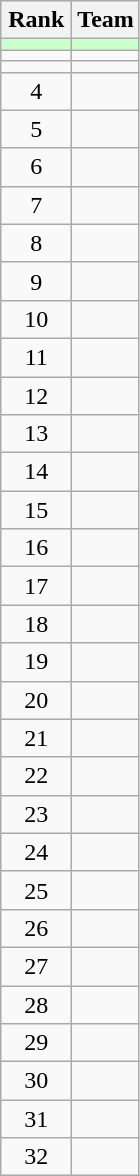<table class="wikitable">
<tr>
<th style="width: 40px;">Rank</th>
<th>Team</th>
</tr>
<tr style="background: #CCFFCC;">
<td style="text-align: center;"></td>
<td></td>
</tr>
<tr>
<td style="text-align: center;"></td>
<td></td>
</tr>
<tr>
<td style="text-align: center;"></td>
<td></td>
</tr>
<tr>
<td style="text-align: center;">4</td>
<td></td>
</tr>
<tr>
<td style="text-align: center;">5</td>
<td></td>
</tr>
<tr>
<td style="text-align: center;">6</td>
<td></td>
</tr>
<tr>
<td style="text-align: center;">7</td>
<td></td>
</tr>
<tr>
<td style="text-align: center;">8</td>
<td></td>
</tr>
<tr>
<td style="text-align: center;">9</td>
<td></td>
</tr>
<tr>
<td style="text-align: center;">10</td>
<td></td>
</tr>
<tr>
<td style="text-align: center;">11</td>
<td></td>
</tr>
<tr>
<td style="text-align: center;">12</td>
<td></td>
</tr>
<tr>
<td style="text-align: center;">13</td>
<td></td>
</tr>
<tr>
<td style="text-align: center;">14</td>
<td></td>
</tr>
<tr>
<td style="text-align: center;">15</td>
<td></td>
</tr>
<tr>
<td style="text-align: center;">16</td>
<td></td>
</tr>
<tr>
<td style="text-align: center;">17</td>
<td></td>
</tr>
<tr>
<td style="text-align: center;">18</td>
<td></td>
</tr>
<tr>
<td style="text-align: center;">19</td>
<td></td>
</tr>
<tr>
<td style="text-align: center;">20</td>
<td></td>
</tr>
<tr>
<td style="text-align: center;">21</td>
<td></td>
</tr>
<tr>
<td style="text-align: center;">22</td>
<td></td>
</tr>
<tr>
<td style="text-align: center;">23</td>
<td></td>
</tr>
<tr>
<td style="text-align: center;">24</td>
<td></td>
</tr>
<tr>
<td style="text-align: center;">25</td>
<td></td>
</tr>
<tr>
<td style="text-align: center;">26</td>
<td></td>
</tr>
<tr>
<td style="text-align: center;">27</td>
<td></td>
</tr>
<tr>
<td style="text-align: center;">28</td>
<td></td>
</tr>
<tr>
<td style="text-align: center;">29</td>
<td></td>
</tr>
<tr>
<td style="text-align: center;">30</td>
<td></td>
</tr>
<tr>
<td style="text-align: center;">31</td>
<td></td>
</tr>
<tr>
<td style="text-align: center;">32</td>
<td></td>
</tr>
</table>
